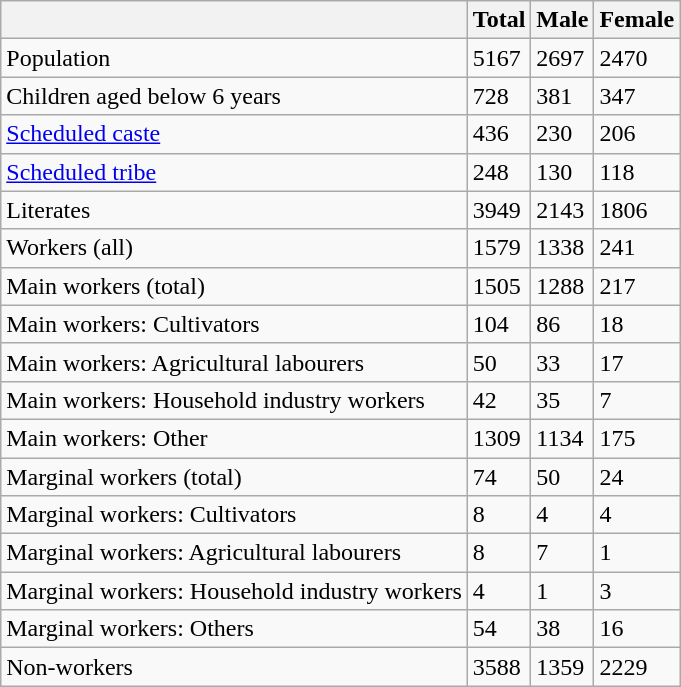<table class="wikitable sortable">
<tr>
<th></th>
<th>Total</th>
<th>Male</th>
<th>Female</th>
</tr>
<tr>
<td>Population</td>
<td>5167</td>
<td>2697</td>
<td>2470</td>
</tr>
<tr>
<td>Children aged below 6 years</td>
<td>728</td>
<td>381</td>
<td>347</td>
</tr>
<tr>
<td><a href='#'>Scheduled caste</a></td>
<td>436</td>
<td>230</td>
<td>206</td>
</tr>
<tr>
<td><a href='#'>Scheduled tribe</a></td>
<td>248</td>
<td>130</td>
<td>118</td>
</tr>
<tr>
<td>Literates</td>
<td>3949</td>
<td>2143</td>
<td>1806</td>
</tr>
<tr>
<td>Workers (all)</td>
<td>1579</td>
<td>1338</td>
<td>241</td>
</tr>
<tr>
<td>Main workers (total)</td>
<td>1505</td>
<td>1288</td>
<td>217</td>
</tr>
<tr>
<td>Main workers: Cultivators</td>
<td>104</td>
<td>86</td>
<td>18</td>
</tr>
<tr>
<td>Main workers: Agricultural labourers</td>
<td>50</td>
<td>33</td>
<td>17</td>
</tr>
<tr>
<td>Main workers: Household industry workers</td>
<td>42</td>
<td>35</td>
<td>7</td>
</tr>
<tr>
<td>Main workers: Other</td>
<td>1309</td>
<td>1134</td>
<td>175</td>
</tr>
<tr>
<td>Marginal workers (total)</td>
<td>74</td>
<td>50</td>
<td>24</td>
</tr>
<tr>
<td>Marginal workers: Cultivators</td>
<td>8</td>
<td>4</td>
<td>4</td>
</tr>
<tr>
<td>Marginal workers: Agricultural labourers</td>
<td>8</td>
<td>7</td>
<td>1</td>
</tr>
<tr>
<td>Marginal workers: Household industry workers</td>
<td>4</td>
<td>1</td>
<td>3</td>
</tr>
<tr>
<td>Marginal workers: Others</td>
<td>54</td>
<td>38</td>
<td>16</td>
</tr>
<tr>
<td>Non-workers</td>
<td>3588</td>
<td>1359</td>
<td>2229</td>
</tr>
</table>
